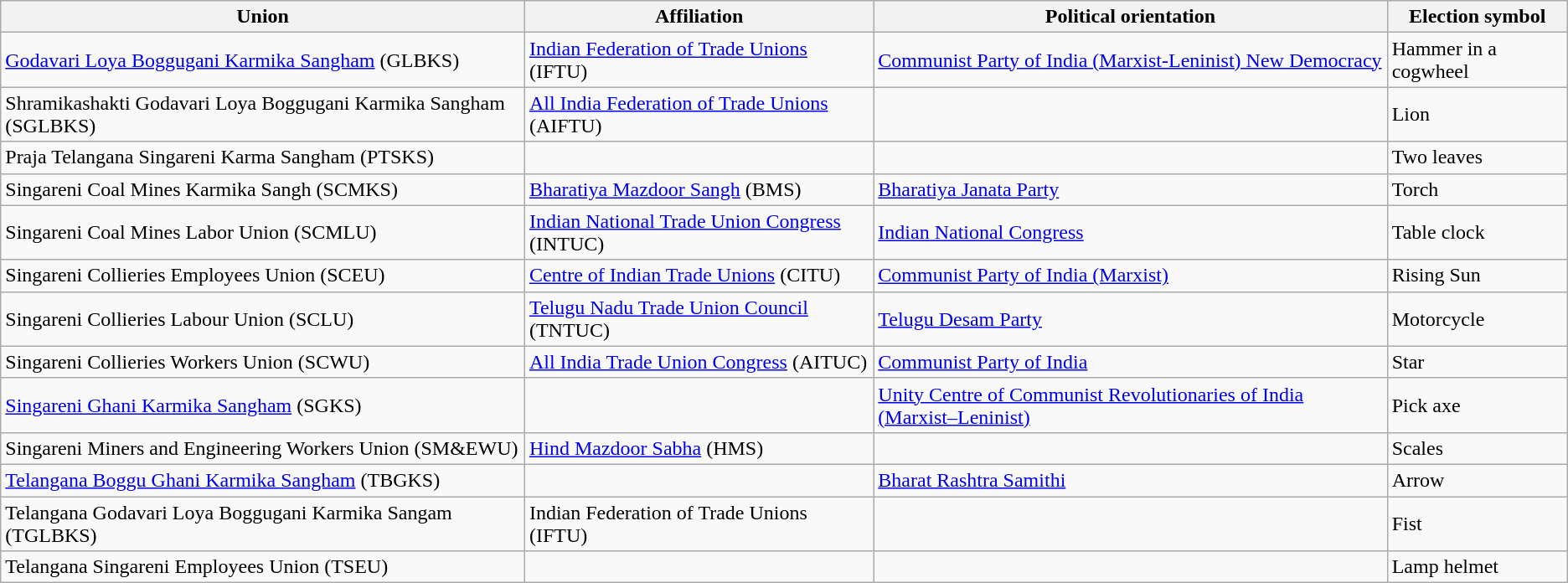<table class="wikitable">
<tr>
<th>Union</th>
<th>Affiliation</th>
<th>Political orientation</th>
<th>Election symbol</th>
</tr>
<tr>
<td><a href='#'>Godavari Loya Boggugani Karmika Sangham</a> (GLBKS)</td>
<td><a href='#'>Indian Federation of Trade Unions</a> (IFTU)</td>
<td><a href='#'>Communist Party of India (Marxist-Leninist) New Democracy</a></td>
<td>Hammer in a cogwheel</td>
</tr>
<tr>
<td>Shramikashakti Godavari Loya Boggugani Karmika Sangham (SGLBKS)</td>
<td><a href='#'>All India Federation of Trade Unions</a> (AIFTU)</td>
<td></td>
<td>Lion</td>
</tr>
<tr>
<td>Praja Telangana Singareni Karma Sangham (PTSKS)</td>
<td></td>
<td></td>
<td>Two leaves</td>
</tr>
<tr>
<td>Singareni Coal Mines Karmika Sangh (SCMKS)</td>
<td><a href='#'>Bharatiya Mazdoor Sangh</a> (BMS)</td>
<td><a href='#'>Bharatiya Janata Party</a></td>
<td>Torch</td>
</tr>
<tr>
<td>Singareni Coal Mines Labor Union (SCMLU)</td>
<td><a href='#'>Indian National Trade Union Congress</a> (INTUC)</td>
<td><a href='#'>Indian National Congress</a></td>
<td>Table clock</td>
</tr>
<tr>
<td>Singareni Collieries Employees Union (SCEU)</td>
<td><a href='#'>Centre of Indian Trade Unions</a> (CITU)</td>
<td><a href='#'>Communist Party of India (Marxist)</a></td>
<td>Rising Sun</td>
</tr>
<tr>
<td>Singareni Collieries Labour Union (SCLU)</td>
<td><a href='#'>Telugu Nadu Trade Union Council</a> (TNTUC)</td>
<td><a href='#'>Telugu Desam Party</a></td>
<td>Motorcycle</td>
</tr>
<tr>
<td>Singareni Collieries Workers Union (SCWU)</td>
<td><a href='#'>All India Trade Union Congress</a> (AITUC)</td>
<td><a href='#'>Communist Party of India</a></td>
<td>Star</td>
</tr>
<tr>
<td><a href='#'>Singareni Ghani Karmika Sangham</a> (SGKS)</td>
<td></td>
<td><a href='#'>Unity Centre of Communist Revolutionaries of India (Marxist–Leninist)</a></td>
<td>Pick axe</td>
</tr>
<tr>
<td>Singareni Miners and Engineering Workers Union (SM&EWU)</td>
<td><a href='#'>Hind Mazdoor Sabha</a> (HMS)</td>
<td></td>
<td>Scales</td>
</tr>
<tr>
<td><a href='#'>Telangana Boggu Ghani Karmika Sangham</a> (TBGKS)</td>
<td></td>
<td><a href='#'>Bharat Rashtra Samithi</a></td>
<td>Arrow</td>
</tr>
<tr>
<td>Telangana Godavari Loya Boggugani Karmika Sangam (TGLBKS)</td>
<td>Indian Federation of Trade Unions (IFTU)</td>
<td></td>
<td>Fist</td>
</tr>
<tr>
<td>Telangana Singareni Employees Union (TSEU)</td>
<td></td>
<td></td>
<td>Lamp helmet</td>
</tr>
</table>
